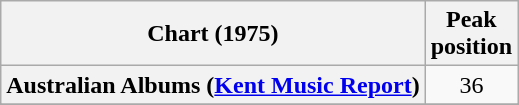<table class="wikitable sortable plainrowheaders" style="text-align:center">
<tr>
<th scope="col">Chart (1975)</th>
<th scope="col">Peak<br>position</th>
</tr>
<tr>
<th scope="row">Australian Albums (<a href='#'>Kent Music Report</a>)</th>
<td style="text-align:center">36</td>
</tr>
<tr>
</tr>
<tr>
</tr>
<tr>
</tr>
</table>
